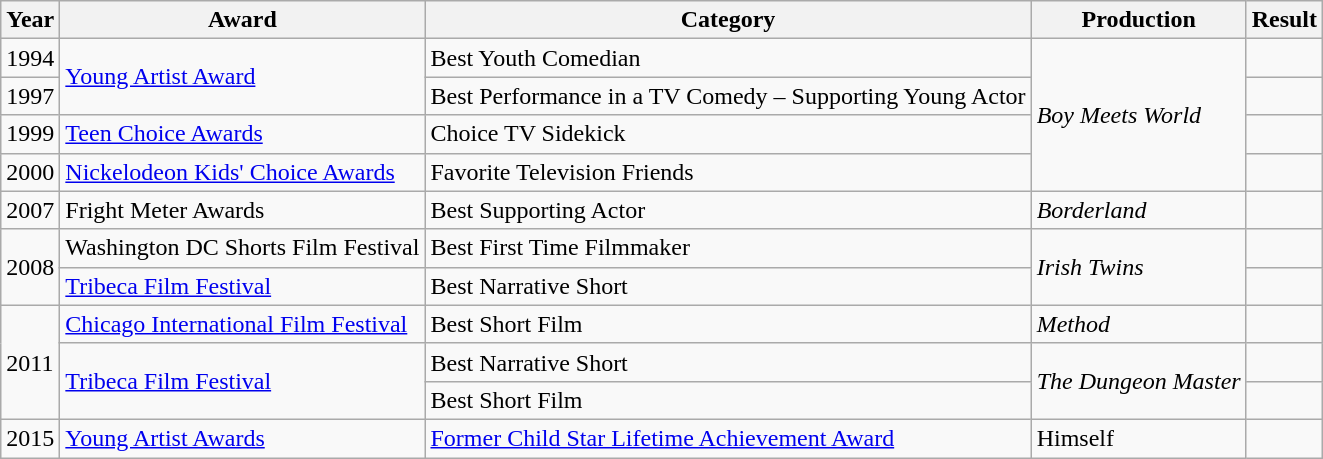<table class="wikitable sortable">
<tr>
<th>Year</th>
<th>Award</th>
<th>Category</th>
<th>Production</th>
<th>Result</th>
</tr>
<tr>
<td>1994</td>
<td rowspan=2><a href='#'>Young Artist Award</a></td>
<td>Best Youth Comedian</td>
<td rowspan="4"><em>Boy Meets World</em></td>
<td></td>
</tr>
<tr>
<td>1997</td>
<td>Best Performance in a TV Comedy – Supporting Young Actor</td>
<td></td>
</tr>
<tr>
<td>1999</td>
<td><a href='#'>Teen Choice Awards</a></td>
<td>Choice TV Sidekick</td>
<td></td>
</tr>
<tr>
<td>2000</td>
<td><a href='#'>Nickelodeon Kids' Choice Awards</a></td>
<td>Favorite Television Friends</td>
<td></td>
</tr>
<tr>
<td>2007</td>
<td>Fright Meter Awards</td>
<td>Best Supporting Actor</td>
<td><em>Borderland</em></td>
<td></td>
</tr>
<tr>
<td rowspan="2">2008</td>
<td>Washington DC Shorts Film Festival</td>
<td>Best First Time Filmmaker</td>
<td rowspan="2"><em>Irish Twins</em></td>
<td></td>
</tr>
<tr>
<td><a href='#'>Tribeca Film Festival</a></td>
<td>Best Narrative Short</td>
<td></td>
</tr>
<tr>
<td rowspan="3">2011</td>
<td><a href='#'>Chicago International Film Festival</a></td>
<td>Best Short Film</td>
<td><em>Method</em></td>
<td></td>
</tr>
<tr>
<td rowspan="2"><a href='#'>Tribeca Film Festival</a></td>
<td>Best Narrative Short</td>
<td rowspan="2"><em>The Dungeon Master</em></td>
<td></td>
</tr>
<tr>
<td>Best Short Film</td>
<td></td>
</tr>
<tr>
<td>2015</td>
<td><a href='#'>Young Artist Awards</a></td>
<td><a href='#'>Former Child Star Lifetime Achievement Award</a></td>
<td>Himself</td>
<td></td>
</tr>
</table>
